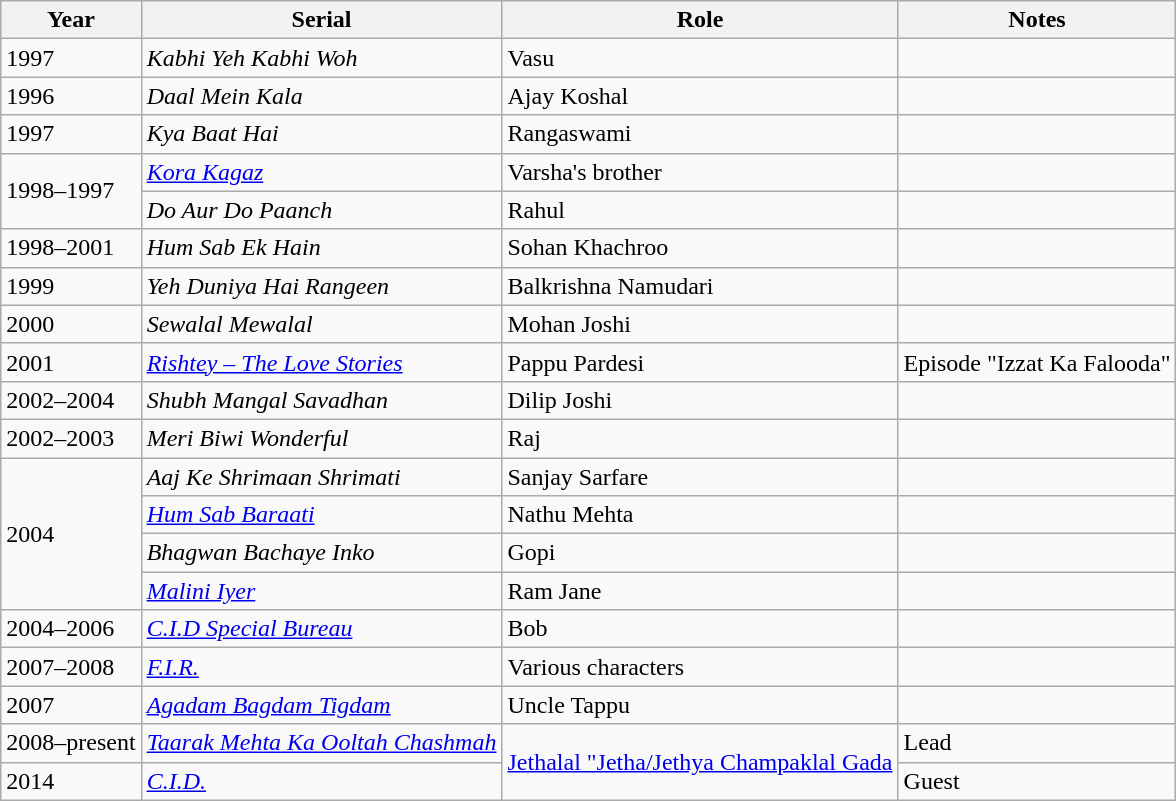<table class="wikitable">
<tr>
<th>Year</th>
<th>Serial</th>
<th>Role</th>
<th>Notes</th>
</tr>
<tr>
<td>1997</td>
<td><em>Kabhi Yeh Kabhi Woh</em></td>
<td>Vasu</td>
<td></td>
</tr>
<tr>
<td>1996</td>
<td><em>Daal Mein Kala</em></td>
<td>Ajay Koshal</td>
<td></td>
</tr>
<tr>
<td>1997</td>
<td><em>Kya Baat Hai</em></td>
<td>Rangaswami</td>
<td></td>
</tr>
<tr>
<td rowspan="2">1998–1997</td>
<td><em><a href='#'>Kora Kagaz</a></em></td>
<td>Varsha's brother</td>
<td></td>
</tr>
<tr>
<td><em>Do Aur Do Paanch</em></td>
<td>Rahul</td>
<td></td>
</tr>
<tr>
<td>1998–2001</td>
<td><em>Hum Sab Ek Hain</em></td>
<td>Sohan Khachroo</td>
<td></td>
</tr>
<tr>
<td>1999</td>
<td><em>Yeh Duniya Hai Rangeen</em></td>
<td>Balkrishna Namudari</td>
<td></td>
</tr>
<tr>
<td>2000</td>
<td><em>Sewalal Mewalal</em></td>
<td>Mohan Joshi</td>
<td></td>
</tr>
<tr>
<td>2001</td>
<td><em><a href='#'>Rishtey – The Love Stories</a></em></td>
<td>Pappu Pardesi</td>
<td>Episode "Izzat Ka Falooda"</td>
</tr>
<tr>
<td>2002–2004</td>
<td><em>Shubh Mangal Savadhan</em></td>
<td>Dilip Joshi</td>
<td></td>
</tr>
<tr>
<td>2002–2003</td>
<td><em>Meri Biwi Wonderful</em></td>
<td>Raj</td>
<td></td>
</tr>
<tr>
<td rowspan="4">2004</td>
<td><em>Aaj Ke Shrimaan Shrimati</em></td>
<td>Sanjay Sarfare</td>
<td></td>
</tr>
<tr>
<td><em><a href='#'>Hum Sab Baraati</a></em></td>
<td>Nathu Mehta</td>
<td></td>
</tr>
<tr>
<td><em>Bhagwan Bachaye Inko</em></td>
<td>Gopi</td>
<td></td>
</tr>
<tr>
<td><em><a href='#'>Malini Iyer</a></em></td>
<td>Ram Jane</td>
<td></td>
</tr>
<tr>
<td>2004–2006</td>
<td><em><a href='#'>C.I.D Special Bureau</a></em></td>
<td>Bob</td>
<td></td>
</tr>
<tr>
<td>2007–2008</td>
<td><em><a href='#'>F.I.R.</a></em></td>
<td>Various characters</td>
<td></td>
</tr>
<tr>
<td>2007</td>
<td><em><a href='#'>Agadam Bagdam Tigdam</a></em></td>
<td>Uncle Tappu</td>
<td></td>
</tr>
<tr>
<td>2008–present</td>
<td><em><a href='#'>Taarak Mehta Ka Ooltah Chashmah</a></em></td>
<td rowspan="2"><a href='#'>Jethalal "Jetha/Jethya Champaklal Gada</a></td>
<td>Lead</td>
</tr>
<tr>
<td>2014</td>
<td><em><a href='#'>C.I.D.</a></em></td>
<td>Guest</td>
</tr>
</table>
